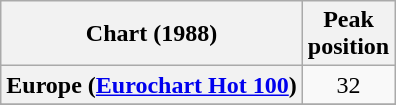<table class="wikitable sortable plainrowheaders" style="text-align:center">
<tr>
<th>Chart (1988)</th>
<th>Peak<br>position</th>
</tr>
<tr>
<th scope="row">Europe (<a href='#'>Eurochart Hot 100</a>)</th>
<td>32</td>
</tr>
<tr>
</tr>
<tr>
</tr>
<tr>
</tr>
<tr>
</tr>
</table>
